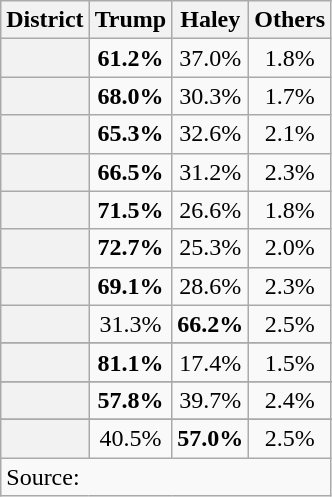<table class=wikitable>
<tr>
<th>District</th>
<th>Trump</th>
<th>Haley</th>
<th>Others</th>
</tr>
<tr align=center >
<th></th>
<td><strong>61.2%</strong></td>
<td>37.0%</td>
<td>1.8%</td>
</tr>
<tr align=center >
<th></th>
<td><strong>68.0%</strong></td>
<td>30.3%</td>
<td>1.7%</td>
</tr>
<tr align=center >
<th></th>
<td><strong>65.3%</strong></td>
<td>32.6%</td>
<td>2.1%</td>
</tr>
<tr align=center >
<th></th>
<td><strong>66.5%</strong></td>
<td>31.2%</td>
<td>2.3%</td>
</tr>
<tr align=center >
<th></th>
<td><strong>71.5%</strong></td>
<td>26.6%</td>
<td>1.8%</td>
</tr>
<tr align=center >
<th></th>
<td><strong>72.7%</strong></td>
<td>25.3%</td>
<td>2.0%</td>
</tr>
<tr align=center >
<th></th>
<td><strong>69.1%</strong></td>
<td>28.6%</td>
<td>2.3%</td>
</tr>
<tr align=center >
<th></th>
<td>31.3%</td>
<td><strong>66.2%</strong></td>
<td>2.5%</td>
</tr>
<tr>
</tr>
<tr align=center >
<th></th>
<td><strong>81.1%</strong></td>
<td>17.4%</td>
<td>1.5%</td>
</tr>
<tr>
</tr>
<tr align=center >
<th></th>
<td><strong>57.8%</strong></td>
<td>39.7%</td>
<td>2.4%</td>
</tr>
<tr>
</tr>
<tr align=center >
<th></th>
<td>40.5%</td>
<td><strong>57.0%</strong></td>
<td>2.5%</td>
</tr>
<tr>
<td colspan="6" style="text-align:left;">Source: </td>
</tr>
</table>
